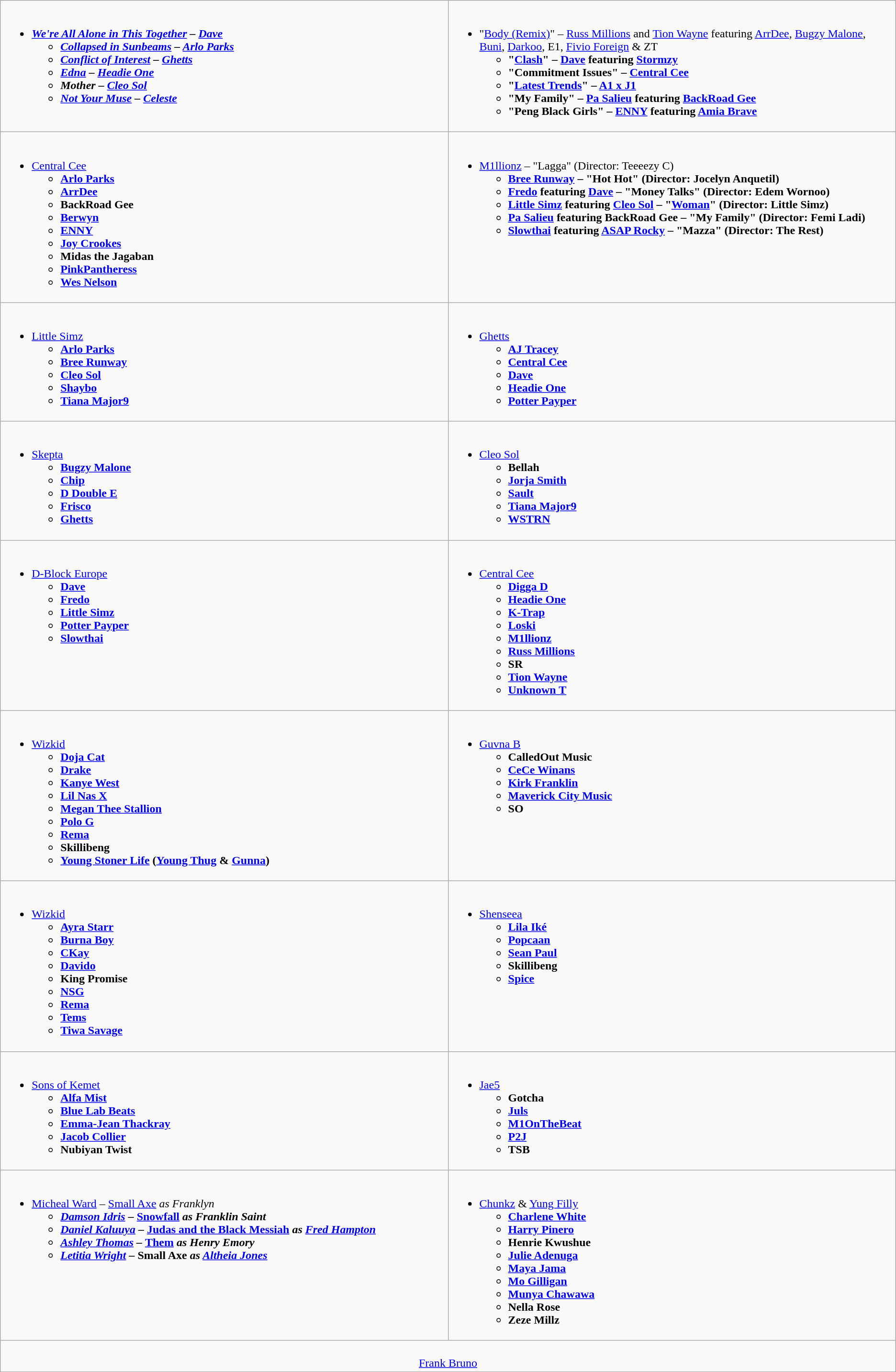<table class="wikitable">
<tr>
<td style="vertical-align:top;" width="50%"><br><ul><li><strong><em><a href='#'>We're All Alone in This Together</a><em> – <a href='#'>Dave</a><strong><ul><li></em><a href='#'>Collapsed in Sunbeams</a><em> – <a href='#'>Arlo Parks</a></li><li></em><a href='#'>Conflict of Interest</a><em> – <a href='#'>Ghetts</a></li><li></em><a href='#'>Edna</a><em> – <a href='#'>Headie One</a></li><li></em>Mother<em> – <a href='#'>Cleo Sol</a></li><li></em><a href='#'>Not Your Muse</a><em> – <a href='#'>Celeste</a></li></ul></li></ul></td>
<td style="vertical-align:top;" width="50%"><br><ul><li></strong>"<a href='#'>Body (Remix)</a>" – <a href='#'>Russ Millions</a> and <a href='#'>Tion Wayne</a> featuring <a href='#'>ArrDee</a>, <a href='#'>Bugzy Malone</a>, <a href='#'>Buni</a>, <a href='#'>Darkoo</a>, E1, <a href='#'>Fivio Foreign</a> & ZT<strong><ul><li>"<a href='#'>Clash</a>" – <a href='#'>Dave</a> featuring <a href='#'>Stormzy</a></li><li>"Commitment Issues" – <a href='#'>Central Cee</a></li><li>"<a href='#'>Latest Trends</a>" – <a href='#'>A1 x J1</a></li><li>"My Family" – <a href='#'>Pa Salieu</a> featuring <a href='#'>BackRoad Gee</a></li><li>"Peng Black Girls" – <a href='#'>ENNY</a> featuring <a href='#'>Amia Brave</a></li></ul></li></ul></td>
</tr>
<tr>
<td style="vertical-align:top;" width="50%"><br><ul><li></strong><a href='#'>Central Cee</a><strong><ul><li><a href='#'>Arlo Parks</a></li><li><a href='#'>ArrDee</a></li><li>BackRoad Gee</li><li><a href='#'>Berwyn</a></li><li><a href='#'>ENNY</a></li><li><a href='#'>Joy Crookes</a></li><li>Midas the Jagaban</li><li><a href='#'>PinkPantheress</a></li><li><a href='#'>Wes Nelson</a></li></ul></li></ul></td>
<td style="vertical-align:top;" width="50%"><br><ul><li></strong><a href='#'>M1llionz</a> – "Lagga" (Director: Teeeezy C)<strong><ul><li><a href='#'>Bree Runway</a> – "Hot Hot" (Director: Jocelyn Anquetil)</li><li><a href='#'>Fredo</a> featuring <a href='#'>Dave</a> – "Money Talks" (Director: Edem Wornoo)</li><li><a href='#'>Little Simz</a> featuring <a href='#'>Cleo Sol</a> – "<a href='#'>Woman</a>" (Director: Little Simz)</li><li><a href='#'>Pa Salieu</a> featuring BackRoad Gee – "My Family" (Director: Femi Ladi)</li><li><a href='#'>Slowthai</a> featuring <a href='#'>ASAP Rocky</a> – "Mazza" (Director: The Rest)</li></ul></li></ul></td>
</tr>
<tr>
<td style="vertical-align:top;" width="50%"><br><ul><li></strong><a href='#'>Little Simz</a><strong><ul><li><a href='#'>Arlo Parks</a></li><li><a href='#'>Bree Runway</a></li><li><a href='#'>Cleo Sol</a></li><li><a href='#'>Shaybo</a></li><li><a href='#'>Tiana Major9</a></li></ul></li></ul></td>
<td style="vertical-align:top;" width="50%"><br><ul><li></strong><a href='#'>Ghetts</a><strong><ul><li><a href='#'>AJ Tracey</a></li><li><a href='#'>Central Cee</a></li><li><a href='#'>Dave</a></li><li><a href='#'>Headie One</a></li><li><a href='#'>Potter Payper</a></li></ul></li></ul></td>
</tr>
<tr>
<td style="vertical-align:top;" width="50%"><br><ul><li></strong><a href='#'>Skepta</a><strong><ul><li><a href='#'>Bugzy Malone</a></li><li><a href='#'>Chip</a></li><li><a href='#'>D Double E</a></li><li><a href='#'>Frisco</a></li><li><a href='#'>Ghetts</a></li></ul></li></ul></td>
<td style="vertical-align:top;" width="50%"><br><ul><li></strong><a href='#'>Cleo Sol</a><strong><ul><li>Bellah</li><li><a href='#'>Jorja Smith</a></li><li><a href='#'>Sault</a></li><li><a href='#'>Tiana Major9</a></li><li><a href='#'>WSTRN</a></li></ul></li></ul></td>
</tr>
<tr>
<td style="vertical-align:top;" width="50%"><br><ul><li></strong><a href='#'>D-Block Europe</a><strong><ul><li><a href='#'>Dave</a></li><li><a href='#'>Fredo</a></li><li><a href='#'>Little Simz</a></li><li><a href='#'>Potter Payper</a></li><li><a href='#'>Slowthai</a></li></ul></li></ul></td>
<td style="vertical-align:top;" width="50%"><br><ul><li></strong><a href='#'>Central Cee</a><strong><ul><li><a href='#'>Digga D</a></li><li><a href='#'>Headie One</a></li><li><a href='#'>K-Trap</a></li><li><a href='#'>Loski</a></li><li><a href='#'>M1llionz</a></li><li><a href='#'>Russ Millions</a></li><li>SR</li><li><a href='#'>Tion Wayne</a></li><li><a href='#'>Unknown T</a></li></ul></li></ul></td>
</tr>
<tr>
<td style="vertical-align:top;" width="50%"><br><ul><li></strong><a href='#'>Wizkid</a><strong><ul><li><a href='#'>Doja Cat</a></li><li><a href='#'>Drake</a></li><li><a href='#'>Kanye West</a></li><li><a href='#'>Lil Nas X</a></li><li><a href='#'>Megan Thee Stallion</a></li><li><a href='#'>Polo G</a></li><li><a href='#'>Rema</a></li><li>Skillibeng</li><li><a href='#'>Young Stoner Life</a> (<a href='#'>Young Thug</a> & <a href='#'>Gunna</a>)</li></ul></li></ul></td>
<td style="vertical-align:top;" width="50%"><br><ul><li></strong><a href='#'>Guvna B</a><strong><ul><li>CalledOut Music</li><li><a href='#'>CeCe Winans</a></li><li><a href='#'>Kirk Franklin</a></li><li><a href='#'>Maverick City Music</a></li><li>SO</li></ul></li></ul></td>
</tr>
<tr>
<td style="vertical-align:top;" width="50%"><br><ul><li></strong><a href='#'>Wizkid</a><strong><ul><li><a href='#'>Ayra Starr</a></li><li><a href='#'>Burna Boy</a></li><li><a href='#'>CKay</a></li><li><a href='#'>Davido</a></li><li>King Promise</li><li><a href='#'>NSG</a></li><li><a href='#'>Rema</a></li><li><a href='#'>Tems</a></li><li><a href='#'>Tiwa Savage</a></li></ul></li></ul></td>
<td style="vertical-align:top;" width="50%"><br><ul><li></strong><a href='#'>Shenseea</a><strong><ul><li><a href='#'>Lila Iké</a></li><li><a href='#'>Popcaan</a></li><li><a href='#'>Sean Paul</a></li><li>Skillibeng</li><li><a href='#'>Spice</a></li></ul></li></ul></td>
</tr>
<tr>
<td style="vertical-align:top;" width="50%"><br><ul><li></strong><a href='#'>Sons of Kemet</a><strong><ul><li><a href='#'>Alfa Mist</a></li><li><a href='#'>Blue Lab Beats</a></li><li><a href='#'>Emma-Jean Thackray</a></li><li><a href='#'>Jacob Collier</a></li><li>Nubiyan Twist</li></ul></li></ul></td>
<td style="vertical-align:top;" width="50%"><br><ul><li></strong><a href='#'>Jae5</a><strong><ul><li>Gotcha</li><li><a href='#'>Juls</a></li><li><a href='#'>M1OnTheBeat</a></li><li><a href='#'>P2J</a></li><li>TSB</li></ul></li></ul></td>
</tr>
<tr>
<td style="vertical-align:top;" width="50%"><br><ul><li></strong><a href='#'>Micheal Ward</a> – </em><a href='#'>Small Axe</a><em> as Franklyn<strong><ul><li><a href='#'>Damson Idris</a> – </em><a href='#'>Snowfall</a><em> as Franklin Saint</li><li><a href='#'>Daniel Kaluuya</a> – </em><a href='#'>Judas and the Black Messiah</a><em> as <a href='#'>Fred Hampton</a></li><li><a href='#'>Ashley Thomas</a> – </em><a href='#'>Them</a><em> as Henry Emory</li><li><a href='#'>Letitia Wright</a> – </em>Small Axe<em> as <a href='#'>Altheia Jones</a></li></ul></li></ul></td>
<td style="vertical-align:top;" width="50%"><br><ul><li></strong><a href='#'>Chunkz</a> & <a href='#'>Yung Filly</a><strong><ul><li><a href='#'>Charlene White</a></li><li><a href='#'>Harry Pinero</a></li><li>Henrie Kwushue</li><li><a href='#'>Julie Adenuga</a></li><li><a href='#'>Maya Jama</a></li><li><a href='#'>Mo Gilligan</a></li><li><a href='#'>Munya Chawawa</a></li><li>Nella Rose</li><li>Zeze Millz</li></ul></li></ul></td>
</tr>
<tr>
<td style="vertical-align:top;" width="50%" colspan="2" align="center"><br></strong><a href='#'>Frank Bruno</a><strong></td>
</tr>
</table>
